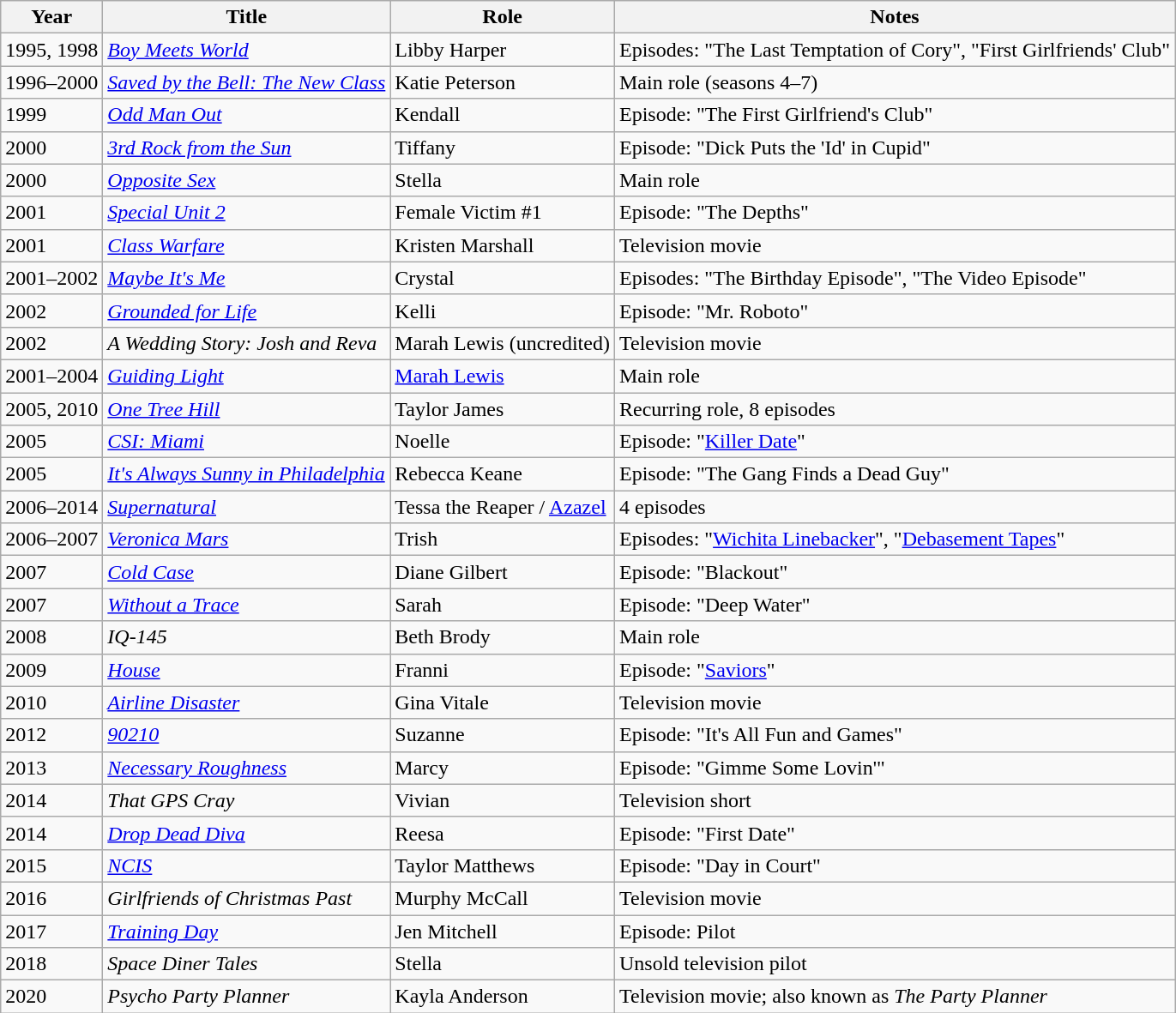<table class="wikitable">
<tr>
<th>Year</th>
<th>Title</th>
<th>Role</th>
<th>Notes</th>
</tr>
<tr>
<td>1995, 1998</td>
<td><em><a href='#'>Boy Meets World</a></em></td>
<td>Libby Harper</td>
<td>Episodes: "The Last Temptation of Cory", "First Girlfriends' Club"</td>
</tr>
<tr>
<td>1996–2000</td>
<td><em><a href='#'>Saved by the Bell: The New Class</a></em></td>
<td>Katie Peterson</td>
<td>Main role (seasons 4–7)</td>
</tr>
<tr>
<td>1999</td>
<td><em><a href='#'>Odd Man Out</a></em></td>
<td>Kendall</td>
<td>Episode: "The First Girlfriend's Club"</td>
</tr>
<tr>
<td>2000</td>
<td><em><a href='#'>3rd Rock from the Sun</a></em></td>
<td>Tiffany</td>
<td>Episode: "Dick Puts the 'Id' in Cupid"</td>
</tr>
<tr>
<td>2000</td>
<td><em><a href='#'>Opposite Sex</a></em></td>
<td>Stella</td>
<td>Main role</td>
</tr>
<tr>
<td>2001</td>
<td><em><a href='#'>Special Unit 2</a></em></td>
<td>Female Victim #1</td>
<td>Episode: "The Depths"</td>
</tr>
<tr>
<td>2001</td>
<td><em><a href='#'>Class Warfare</a></em></td>
<td>Kristen Marshall</td>
<td>Television movie</td>
</tr>
<tr>
<td>2001–2002</td>
<td><em><a href='#'>Maybe It's Me</a></em></td>
<td>Crystal</td>
<td>Episodes: "The Birthday Episode", "The Video Episode"</td>
</tr>
<tr>
<td>2002</td>
<td><em><a href='#'>Grounded for Life</a></em></td>
<td>Kelli</td>
<td>Episode: "Mr. Roboto"</td>
</tr>
<tr>
<td>2002</td>
<td><em>A Wedding Story: Josh and Reva</em></td>
<td>Marah Lewis (uncredited)</td>
<td>Television movie</td>
</tr>
<tr>
<td>2001–2004</td>
<td><em><a href='#'>Guiding Light</a></em></td>
<td><a href='#'>Marah Lewis</a></td>
<td>Main role</td>
</tr>
<tr>
<td>2005, 2010</td>
<td><em><a href='#'>One Tree Hill</a></em></td>
<td>Taylor James</td>
<td>Recurring role, 8 episodes</td>
</tr>
<tr>
<td>2005</td>
<td><em><a href='#'>CSI: Miami</a></em></td>
<td>Noelle</td>
<td>Episode: "<a href='#'>Killer Date</a>"</td>
</tr>
<tr>
<td>2005</td>
<td><em><a href='#'>It's Always Sunny in Philadelphia</a></em></td>
<td>Rebecca Keane</td>
<td>Episode: "The Gang Finds a Dead Guy"</td>
</tr>
<tr>
<td>2006–2014</td>
<td><em><a href='#'>Supernatural</a></em></td>
<td>Tessa the Reaper / <a href='#'>Azazel</a></td>
<td>4 episodes</td>
</tr>
<tr>
<td>2006–2007</td>
<td><em><a href='#'>Veronica Mars</a></em></td>
<td>Trish</td>
<td>Episodes: "<a href='#'>Wichita Linebacker</a>", "<a href='#'>Debasement Tapes</a>"</td>
</tr>
<tr>
<td>2007</td>
<td><em><a href='#'>Cold Case</a></em></td>
<td>Diane Gilbert</td>
<td>Episode: "Blackout"</td>
</tr>
<tr>
<td>2007</td>
<td><em><a href='#'>Without a Trace</a></em></td>
<td>Sarah</td>
<td>Episode: "Deep Water"</td>
</tr>
<tr>
<td>2008</td>
<td><em>IQ-145</em></td>
<td>Beth Brody</td>
<td>Main role</td>
</tr>
<tr>
<td>2009</td>
<td><em><a href='#'>House</a></em></td>
<td>Franni</td>
<td>Episode: "<a href='#'>Saviors</a>"</td>
</tr>
<tr>
<td>2010</td>
<td><em><a href='#'>Airline Disaster</a></em></td>
<td>Gina Vitale</td>
<td>Television movie</td>
</tr>
<tr>
<td>2012</td>
<td><em><a href='#'>90210</a></em></td>
<td>Suzanne</td>
<td>Episode: "It's All Fun and Games"</td>
</tr>
<tr>
<td>2013</td>
<td><em><a href='#'>Necessary Roughness</a></em></td>
<td>Marcy</td>
<td>Episode: "Gimme Some Lovin'"</td>
</tr>
<tr>
<td>2014</td>
<td><em>That GPS Cray</em></td>
<td>Vivian</td>
<td>Television short</td>
</tr>
<tr>
<td>2014</td>
<td><em><a href='#'>Drop Dead Diva</a></em></td>
<td>Reesa</td>
<td>Episode: "First Date"</td>
</tr>
<tr>
<td>2015</td>
<td><em><a href='#'>NCIS</a></em></td>
<td>Taylor Matthews</td>
<td>Episode: "Day in Court"</td>
</tr>
<tr>
<td>2016</td>
<td><em>Girlfriends of Christmas Past</em></td>
<td>Murphy McCall</td>
<td>Television movie</td>
</tr>
<tr>
<td>2017</td>
<td><em><a href='#'>Training Day</a></em></td>
<td>Jen Mitchell</td>
<td>Episode: Pilot</td>
</tr>
<tr>
<td>2018</td>
<td><em>Space Diner Tales</em></td>
<td>Stella</td>
<td>Unsold television pilot</td>
</tr>
<tr>
<td>2020</td>
<td><em>Psycho Party Planner</em></td>
<td>Kayla Anderson</td>
<td>Television movie; also known as <em>The Party Planner</em></td>
</tr>
</table>
